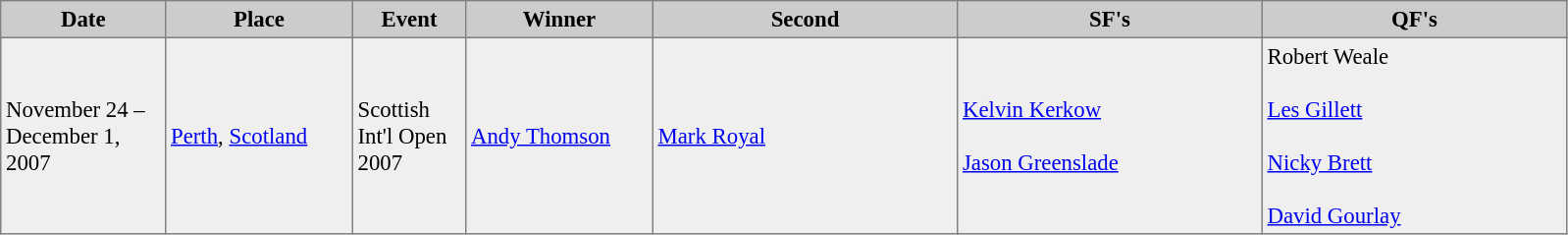<table bgcolor="#f7f8ff" cellpadding="3" cellspacing="0" border="1" style="font-size: 95%; border: gray solid 1px; border-collapse: collapse;">
<tr bgcolor="#CCCCCC">
<td align="center" width="105"><strong>Date</strong></td>
<td align="center" width="120"><strong>Place</strong></td>
<td align="center" width="70"><strong>Event</strong></td>
<td align="center" width="120"><strong>Winner</strong></td>
<td align="center" width="200"><strong>Second</strong></td>
<td align="center" width="200"><strong>SF's</strong></td>
<td align="center" width="200"><strong>QF's</strong></td>
</tr>
<tr bgcolor="#EFEFEF" align="left">
<td>November 24 – <br>December 1, 2007</td>
<td> <a href='#'>Perth</a>, <a href='#'>Scotland</a></td>
<td>Scottish Int'l Open 2007</td>
<td> <a href='#'>Andy Thomson</a></td>
<td> <a href='#'>Mark Royal</a></td>
<td> <a href='#'>Kelvin Kerkow</a><br><br>  <a href='#'>Jason Greenslade</a></td>
<td> Robert Weale <br><br>  <a href='#'>Les Gillett</a> <br><br>  <a href='#'>Nicky Brett</a> <br><br>  <a href='#'>David Gourlay</a></td>
</tr>
</table>
